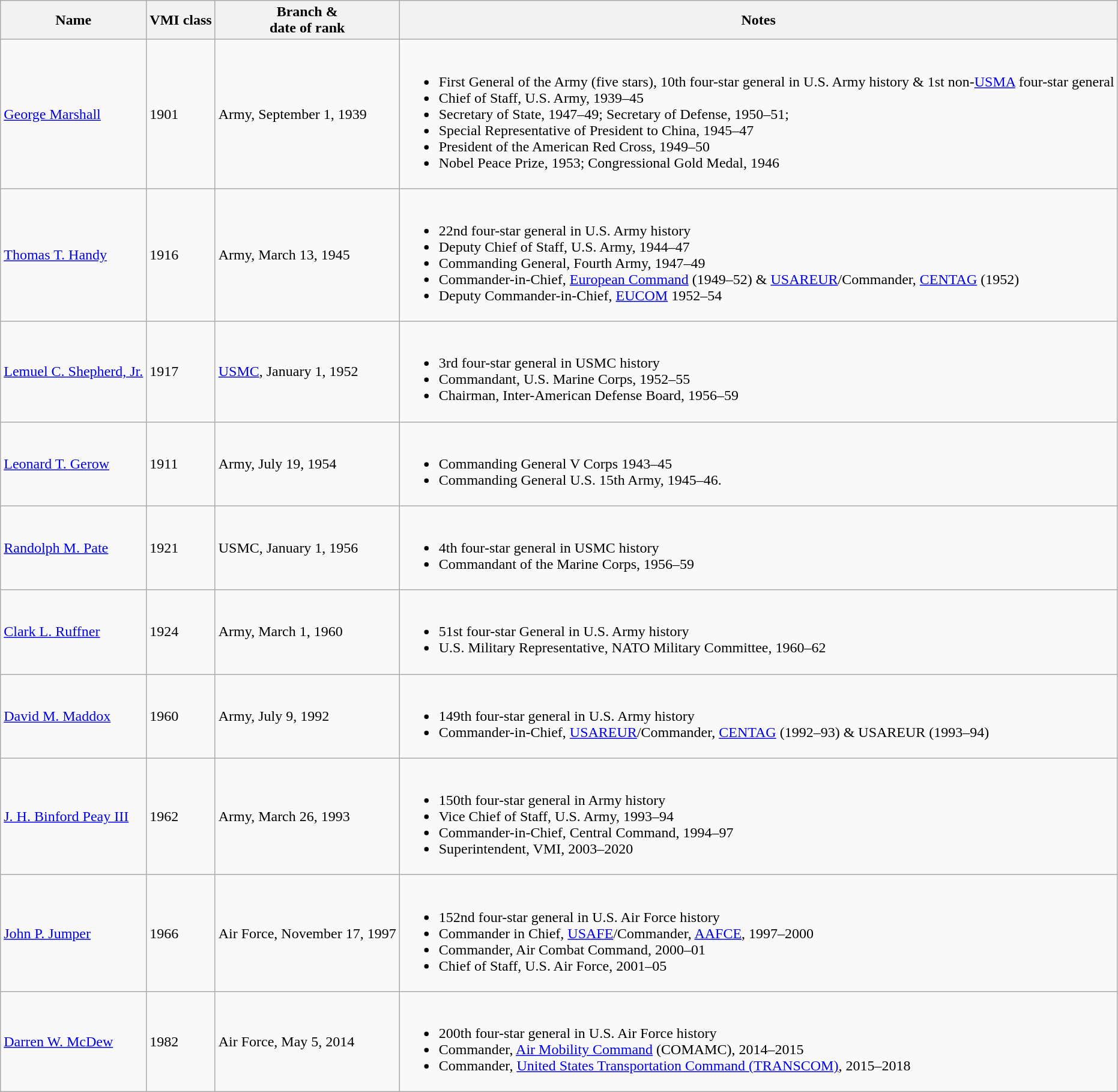<table class="wikitable">
<tr>
<th>Name</th>
<th>VMI class</th>
<th>Branch & <br>date of rank</th>
<th>Notes</th>
</tr>
<tr>
<td><a href='#'>George Marshall</a></td>
<td>1901</td>
<td>Army, September 1, 1939</td>
<td><br><ul><li>First General of the Army (five stars), 10th four-star general in U.S. Army history & 1st non-<a href='#'>USMA</a> four-star general</li><li>Chief of Staff, U.S. Army, 1939–45</li><li>Secretary of State, 1947–49; Secretary of Defense, 1950–51;</li><li>Special Representative of President to China, 1945–47</li><li>President of the American Red Cross, 1949–50</li><li>Nobel Peace Prize, 1953; Congressional Gold Medal, 1946</li></ul></td>
</tr>
<tr>
<td><a href='#'>Thomas T. Handy</a></td>
<td>1916</td>
<td>Army, March 13, 1945</td>
<td><br><ul><li>22nd four-star general in U.S. Army history</li><li>Deputy Chief of Staff, U.S. Army, 1944–47</li><li>Commanding General, Fourth Army, 1947–49</li><li>Commander-in-Chief, <a href='#'>European Command</a> (1949–52) & <a href='#'>USAREUR</a>/Commander, <a href='#'>CENTAG</a> (1952)</li><li>Deputy Commander-in-Chief, <a href='#'>EUCOM</a> 1952–54</li></ul></td>
</tr>
<tr>
<td><a href='#'>Lemuel C. Shepherd, Jr.</a></td>
<td>1917</td>
<td><a href='#'>USMC</a>, January 1, 1952</td>
<td><br><ul><li>3rd four-star general in USMC history</li><li>Commandant, U.S. Marine Corps, 1952–55</li><li>Chairman, Inter-American Defense Board, 1956–59</li></ul></td>
</tr>
<tr>
<td><a href='#'>Leonard T. Gerow</a></td>
<td>1911</td>
<td>Army, July 19, 1954</td>
<td><br><ul><li>Commanding General V Corps 1943–45</li><li>Commanding General U.S. 15th Army, 1945–46.</li></ul></td>
</tr>
<tr>
<td><a href='#'>Randolph M. Pate</a></td>
<td>1921</td>
<td>USMC, January 1, 1956</td>
<td><br><ul><li>4th four-star general in USMC history</li><li>Commandant of the Marine Corps, 1956–59</li></ul></td>
</tr>
<tr>
<td><a href='#'>Clark L. Ruffner</a></td>
<td>1924</td>
<td>Army, March 1, 1960</td>
<td><br><ul><li>51st four-star General in U.S. Army history</li><li>U.S. Military Representative, NATO Military Committee, 1960–62</li></ul></td>
</tr>
<tr>
<td><a href='#'>David M. Maddox</a></td>
<td>1960</td>
<td>Army, July 9, 1992</td>
<td><br><ul><li>149th four-star general in U.S. Army history</li><li>Commander-in-Chief, <a href='#'>USAREUR</a>/Commander, <a href='#'>CENTAG</a> (1992–93) & USAREUR (1993–94)</li></ul></td>
</tr>
<tr>
<td><a href='#'>J. H. Binford Peay III</a></td>
<td>1962</td>
<td>Army, March 26, 1993</td>
<td><br><ul><li>150th four-star general in Army history</li><li>Vice Chief of Staff, U.S. Army, 1993–94</li><li>Commander-in-Chief, Central Command, 1994–97</li><li>Superintendent, VMI, 2003–2020</li></ul></td>
</tr>
<tr>
<td><a href='#'>John P. Jumper</a></td>
<td>1966</td>
<td>Air Force, November 17, 1997</td>
<td><br><ul><li>152nd four-star general in U.S. Air Force history</li><li>Commander in Chief, <a href='#'>USAFE</a>/Commander, <a href='#'>AAFCE</a>, 1997–2000</li><li>Commander, Air Combat Command, 2000–01</li><li>Chief of Staff, U.S. Air Force, 2001–05</li></ul></td>
</tr>
<tr>
<td><a href='#'>Darren W. McDew</a></td>
<td>1982</td>
<td>Air Force, May 5, 2014</td>
<td><br><ul><li>200th four-star general in U.S. Air Force history</li><li>Commander, <a href='#'>Air Mobility Command</a> (COMAMC), 2014–2015</li><li>Commander, <a href='#'>United States Transportation Command (TRANSCOM)</a>, 2015–2018</li></ul></td>
</tr>
</table>
